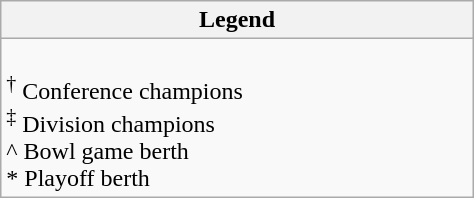<table class="wikitable" style="margin:1em auto; width:25%;">
<tr>
<th colspan=2>Legend</th>
</tr>
<tr>
<td><br> <sup>†</sup> Conference champions<br>
 <sup>‡</sup> Division champions<br>
 ^ Bowl game berth<br>
 * Playoff berth<br></td>
</tr>
</table>
